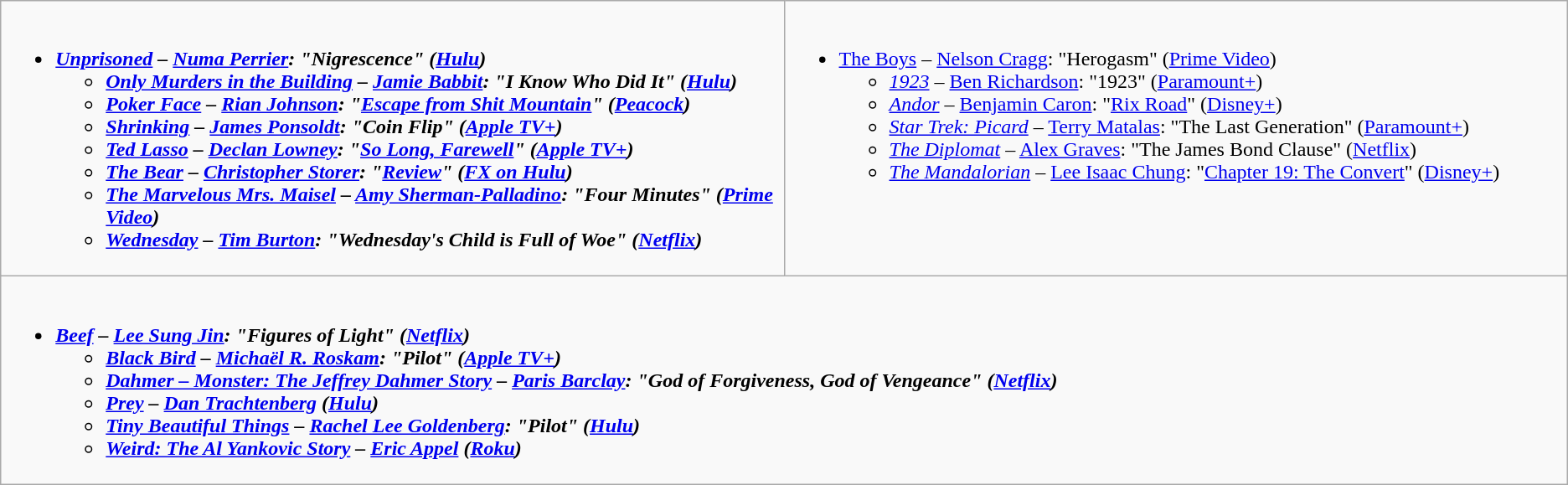<table class="wikitable">
<tr>
<td valign="top" width="50%"><br><ul><li><strong><em><a href='#'>Unprisoned</a><em> – <a href='#'>Numa Perrier</a>: "Nigrescence" (<a href='#'>Hulu</a>)<strong><ul><li></em><a href='#'>Only Murders in the Building</a><em> – <a href='#'>Jamie Babbit</a>: "I Know Who Did It" (<a href='#'>Hulu</a>)</li><li></em><a href='#'>Poker Face</a><em> – <a href='#'>Rian Johnson</a>: "<a href='#'>Escape from Shit Mountain</a>" (<a href='#'>Peacock</a>)</li><li></em><a href='#'>Shrinking</a><em> – <a href='#'>James Ponsoldt</a>: "Coin Flip" (<a href='#'>Apple TV+</a>)</li><li></em><a href='#'>Ted Lasso</a><em> – <a href='#'>Declan Lowney</a>: "<a href='#'>So Long, Farewell</a>" (<a href='#'>Apple TV+</a>)</li><li></em><a href='#'>The Bear</a><em> – <a href='#'>Christopher Storer</a>: "<a href='#'>Review</a>" (<a href='#'>FX on Hulu</a>)</li><li></em><a href='#'>The Marvelous Mrs. Maisel</a><em> – <a href='#'>Amy Sherman-Palladino</a>: "Four Minutes" (<a href='#'>Prime Video</a>)</li><li></em><a href='#'>Wednesday</a><em> – <a href='#'>Tim Burton</a>: "Wednesday's Child is Full of Woe" (<a href='#'>Netflix</a>)</li></ul></li></ul></td>
<td valign="top" width="50%"><br><ul><li></em></strong><a href='#'>The Boys</a></em> – <a href='#'>Nelson Cragg</a>: "Herogasm" (<a href='#'>Prime Video</a>)</strong><ul><li><em><a href='#'>1923</a></em> – <a href='#'>Ben Richardson</a>: "1923" (<a href='#'>Paramount+</a>)</li><li><em><a href='#'>Andor</a></em> – <a href='#'>Benjamin Caron</a>: "<a href='#'>Rix Road</a>" (<a href='#'>Disney+</a>)</li><li><em><a href='#'>Star Trek: Picard</a></em> – <a href='#'>Terry Matalas</a>: "The Last Generation" (<a href='#'>Paramount+</a>)</li><li><em><a href='#'>The Diplomat</a></em> – <a href='#'>Alex Graves</a>: "The James Bond Clause" (<a href='#'>Netflix</a>)</li><li><em><a href='#'>The Mandalorian</a></em> – <a href='#'>Lee Isaac Chung</a>: "<a href='#'>Chapter 19: The Convert</a>" (<a href='#'>Disney+</a>)</li></ul></li></ul></td>
</tr>
<tr>
<td colspan="2" valign="top" width="50%"><br><ul><li><strong><em><a href='#'>Beef</a><em> – <a href='#'>Lee Sung Jin</a>: "Figures of Light" (<a href='#'>Netflix</a>)<strong><ul><li></em><a href='#'>Black Bird</a><em> – <a href='#'>Michaël R. Roskam</a>: "Pilot" (<a href='#'>Apple TV+</a>)</li><li></em><a href='#'>Dahmer – Monster: The Jeffrey Dahmer Story</a><em> – <a href='#'>Paris Barclay</a>: "God of Forgiveness, God of Vengeance" (<a href='#'>Netflix</a>)</li><li></em><a href='#'>Prey</a><em> – <a href='#'>Dan Trachtenberg</a> (<a href='#'>Hulu</a>)</li><li></em><a href='#'>Tiny Beautiful Things</a><em> – <a href='#'>Rachel Lee Goldenberg</a>: "Pilot" (<a href='#'>Hulu</a>)</li><li></em><a href='#'>Weird: The Al Yankovic Story</a><em> – <a href='#'>Eric Appel</a> (<a href='#'>Roku</a>)</li></ul></li></ul></td>
</tr>
</table>
